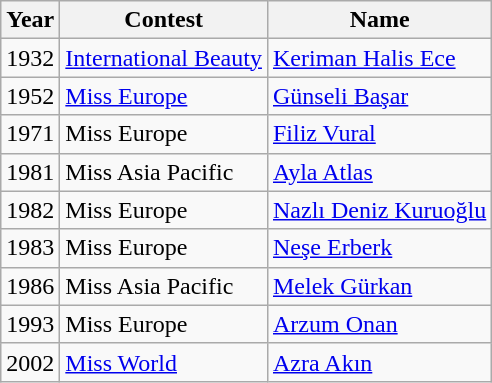<table class="wikitable">
<tr>
<th>Year</th>
<th>Contest</th>
<th>Name</th>
</tr>
<tr>
<td>1932</td>
<td><a href='#'>International Beauty</a></td>
<td><a href='#'>Keriman Halis Ece</a></td>
</tr>
<tr>
<td>1952</td>
<td><a href='#'>Miss Europe</a></td>
<td><a href='#'>Günseli Başar</a></td>
</tr>
<tr>
<td>1971</td>
<td>Miss Europe</td>
<td><a href='#'>Filiz Vural</a></td>
</tr>
<tr>
<td>1981</td>
<td>Miss Asia Pacific</td>
<td><a href='#'>Ayla Atlas</a></td>
</tr>
<tr>
<td>1982</td>
<td>Miss Europe</td>
<td><a href='#'>Nazlı Deniz Kuruoğlu</a></td>
</tr>
<tr>
<td>1983</td>
<td>Miss Europe</td>
<td><a href='#'>Neşe Erberk</a></td>
</tr>
<tr>
<td>1986</td>
<td>Miss Asia Pacific</td>
<td><a href='#'>Melek Gürkan</a></td>
</tr>
<tr>
<td>1993</td>
<td>Miss Europe</td>
<td><a href='#'>Arzum Onan</a></td>
</tr>
<tr>
<td>2002</td>
<td><a href='#'>Miss World</a></td>
<td><a href='#'>Azra Akın</a></td>
</tr>
</table>
